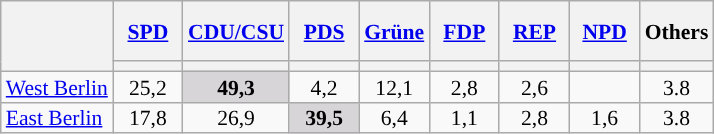<table class="wikitable sortable" style="text-align: center; font-size: 90%; line-height: 14px;">
<tr style="height: 40px;">
<th rowspan="2"></th>
<th style="width: 40px;"><a href='#'>SPD</a></th>
<th style="width: 40px;"><a href='#'>CDU/CSU</a></th>
<th style="width: 40px;"><a href='#'>PDS</a></th>
<th style="width: 40px;"><a href='#'>Grüne</a></th>
<th style="width: 40px;"><a href='#'>FDP</a></th>
<th style="width: 40px;"><a href='#'>REP</a></th>
<th style="width: 40px;"><a href='#'>NPD</a></th>
<th style="width: 40px;">Others</th>
</tr>
<tr>
<th style="background:"></th>
<th style="background:"></th>
<th style="background:"></th>
<th style="background:"></th>
<th style="background:"></th>
<th style="background:"></th>
<th style="background:"></th>
<th style="background:"></th>
</tr>
<tr>
<td style="text-align: left;"><a href='#'>West Berlin</a></td>
<td>25,2</td>
<td style="background: #D7D5D7;"><strong>49,3</strong></td>
<td>4,2</td>
<td>12,1</td>
<td>2,8</td>
<td>2,6</td>
<td></td>
<td>3.8</td>
</tr>
<tr>
<td style="text-align: left;"><a href='#'>East Berlin</a></td>
<td>17,8</td>
<td>26,9</td>
<td style="background: #D7D5D7;"><strong>39,5</strong></td>
<td>6,4</td>
<td>1,1</td>
<td>2,8</td>
<td>1,6</td>
<td>3.8</td>
</tr>
</table>
